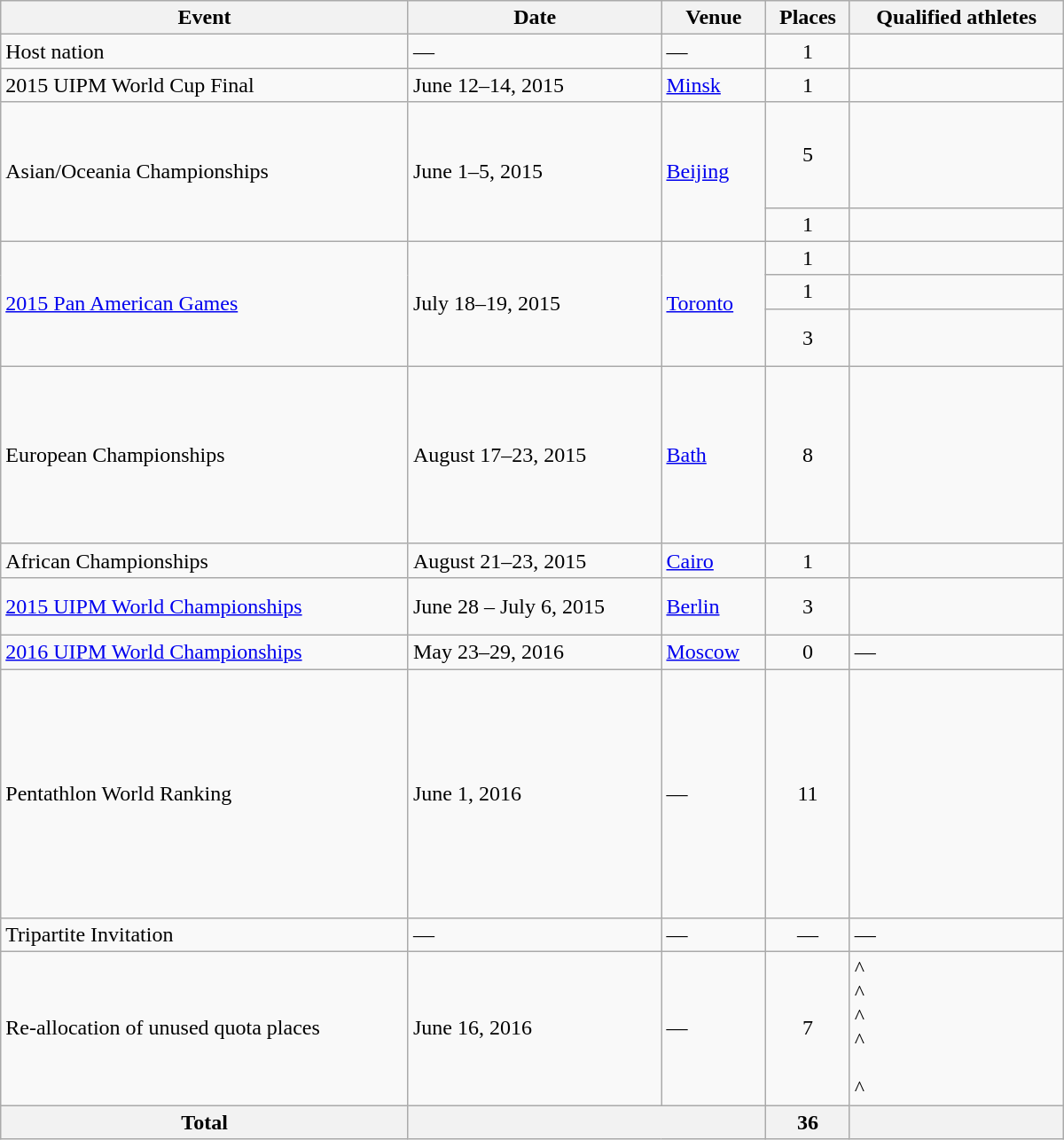<table class=wikitable width=800>
<tr>
<th>Event</th>
<th>Date</th>
<th>Venue</th>
<th>Places</th>
<th>Qualified athletes</th>
</tr>
<tr>
<td>Host nation</td>
<td>—</td>
<td>—</td>
<td align=center>1</td>
<td></td>
</tr>
<tr>
<td>2015 UIPM World Cup Final</td>
<td>June 12–14, 2015</td>
<td> <a href='#'>Minsk</a></td>
<td align=center>1</td>
<td></td>
</tr>
<tr>
<td rowspan=2>Asian/Oceania Championships</td>
<td rowspan=2>June 1–5, 2015</td>
<td rowspan=2> <a href='#'>Beijing</a></td>
<td align=center>5</td>
<td><br><s></s><br><s></s><br><br><s></s></td>
</tr>
<tr>
<td align=center>1</td>
<td></td>
</tr>
<tr>
<td rowspan=3><a href='#'>2015 Pan American Games</a></td>
<td rowspan=3>July 18–19, 2015</td>
<td rowspan=3> <a href='#'>Toronto</a></td>
<td align=center>1</td>
<td></td>
</tr>
<tr>
<td align=center>1</td>
<td></td>
</tr>
<tr>
<td align=center>3</td>
<td><br><br></td>
</tr>
<tr>
<td>European Championships</td>
<td>August 17–23, 2015</td>
<td> <a href='#'>Bath</a></td>
<td align=center>8</td>
<td><br><br><br><s></s><br><s></s><br><br><br></td>
</tr>
<tr>
<td>African Championships</td>
<td>August 21–23, 2015</td>
<td> <a href='#'>Cairo</a></td>
<td align=center>1</td>
<td><s></s><br></td>
</tr>
<tr>
<td><a href='#'>2015 UIPM World Championships</a></td>
<td>June 28 – July 6, 2015</td>
<td> <a href='#'>Berlin</a></td>
<td align=center>3</td>
<td><br><br></td>
</tr>
<tr>
<td><a href='#'>2016 UIPM World Championships</a></td>
<td>May 23–29, 2016</td>
<td> <a href='#'>Moscow</a></td>
<td align=center>0</td>
<td>—</td>
</tr>
<tr>
<td>Pentathlon World Ranking</td>
<td>June 1, 2016</td>
<td>—</td>
<td align=center>11</td>
<td><br><br><br><s></s><br><br><br><s></s><br><br><br><br></td>
</tr>
<tr>
<td>Tripartite Invitation</td>
<td>—</td>
<td>—</td>
<td align=center>—</td>
<td>—</td>
</tr>
<tr>
<td>Re-allocation of unused quota places</td>
<td>June 16, 2016</td>
<td>—</td>
<td align=center>7</td>
<td>^<br>^<br>^<br>^<br><br>^<br></td>
</tr>
<tr>
<th>Total</th>
<th colspan="2"></th>
<th>36</th>
<th></th>
</tr>
</table>
